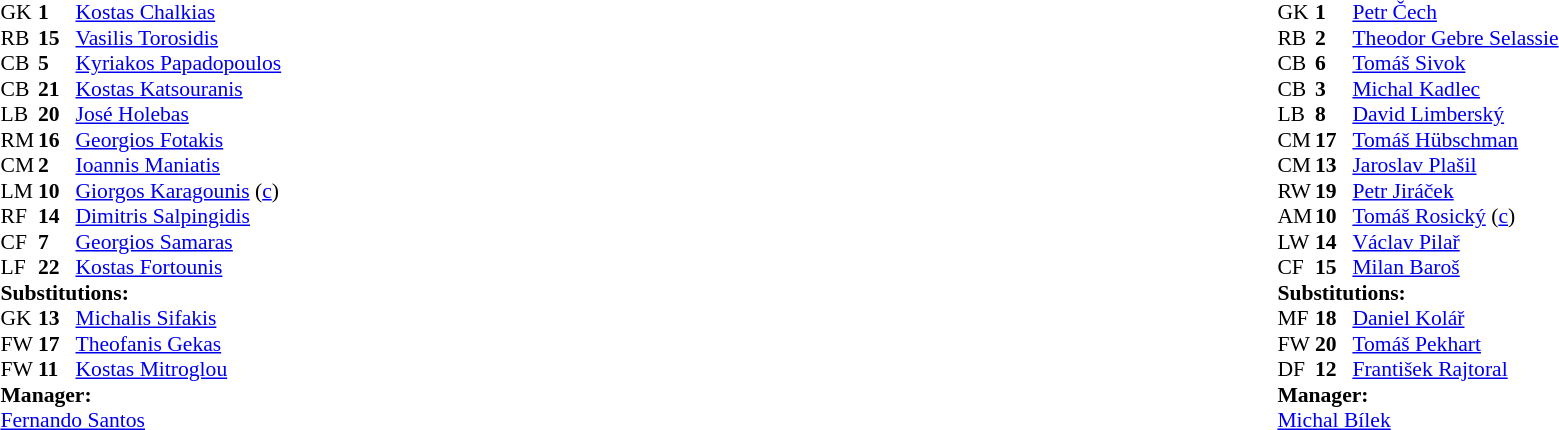<table style="width:100%;">
<tr>
<td style="vertical-align:top; width:40%;"><br><table style="font-size:90%" cellspacing="0" cellpadding="0">
<tr>
<th width="25"></th>
<th width="25"></th>
</tr>
<tr>
<td>GK</td>
<td><strong>1</strong></td>
<td><a href='#'>Kostas Chalkias</a></td>
<td></td>
<td></td>
</tr>
<tr>
<td>RB</td>
<td><strong>15</strong></td>
<td><a href='#'>Vasilis Torosidis</a></td>
<td></td>
</tr>
<tr>
<td>CB</td>
<td><strong>5</strong></td>
<td><a href='#'>Kyriakos Papadopoulos</a></td>
<td></td>
</tr>
<tr>
<td>CB</td>
<td><strong>21</strong></td>
<td><a href='#'>Kostas Katsouranis</a></td>
</tr>
<tr>
<td>LB</td>
<td><strong>20</strong></td>
<td><a href='#'>José Holebas</a></td>
</tr>
<tr>
<td>RM</td>
<td><strong>16</strong></td>
<td><a href='#'>Georgios Fotakis</a></td>
<td></td>
<td></td>
</tr>
<tr>
<td>CM</td>
<td><strong>2</strong></td>
<td><a href='#'>Ioannis Maniatis</a></td>
</tr>
<tr>
<td>LM</td>
<td><strong>10</strong></td>
<td><a href='#'>Giorgos Karagounis</a> (<a href='#'>c</a>)</td>
</tr>
<tr>
<td>RF</td>
<td><strong>14</strong></td>
<td><a href='#'>Dimitris Salpingidis</a></td>
<td></td>
</tr>
<tr>
<td>CF</td>
<td><strong>7</strong></td>
<td><a href='#'>Georgios Samaras</a></td>
</tr>
<tr>
<td>LF</td>
<td><strong>22</strong></td>
<td><a href='#'>Kostas Fortounis</a></td>
<td></td>
<td></td>
</tr>
<tr>
<td colspan=3><strong>Substitutions:</strong></td>
</tr>
<tr>
<td>GK</td>
<td><strong>13</strong></td>
<td><a href='#'>Michalis Sifakis</a></td>
<td></td>
<td></td>
</tr>
<tr>
<td>FW</td>
<td><strong>17</strong></td>
<td><a href='#'>Theofanis Gekas</a></td>
<td></td>
<td></td>
</tr>
<tr>
<td>FW</td>
<td><strong>11</strong></td>
<td><a href='#'>Kostas Mitroglou</a></td>
<td></td>
<td></td>
</tr>
<tr>
<td colspan=3><strong>Manager:</strong></td>
</tr>
<tr>
<td colspan=3> <a href='#'>Fernando Santos</a></td>
</tr>
</table>
</td>
<td valign="top"></td>
<td style="vertical-align:top; width:50%;"><br><table style="font-size:90%; margin:auto;" cellspacing="0" cellpadding="0">
<tr>
<th width=25></th>
<th width=25></th>
</tr>
<tr>
<td>GK</td>
<td><strong>1</strong></td>
<td><a href='#'>Petr Čech</a></td>
</tr>
<tr>
<td>RB</td>
<td><strong>2</strong></td>
<td><a href='#'>Theodor Gebre Selassie</a></td>
</tr>
<tr>
<td>CB</td>
<td><strong>6</strong></td>
<td><a href='#'>Tomáš Sivok</a></td>
</tr>
<tr>
<td>CB</td>
<td><strong>3</strong></td>
<td><a href='#'>Michal Kadlec</a></td>
</tr>
<tr>
<td>LB</td>
<td><strong>8</strong></td>
<td><a href='#'>David Limberský</a></td>
</tr>
<tr>
<td>CM</td>
<td><strong>17</strong></td>
<td><a href='#'>Tomáš Hübschman</a></td>
</tr>
<tr>
<td>CM</td>
<td><strong>13</strong></td>
<td><a href='#'>Jaroslav Plašil</a></td>
</tr>
<tr>
<td>RW</td>
<td><strong>19</strong></td>
<td><a href='#'>Petr Jiráček</a></td>
<td></td>
</tr>
<tr>
<td>AM</td>
<td><strong>10</strong></td>
<td><a href='#'>Tomáš Rosický</a> (<a href='#'>c</a>)</td>
<td></td>
<td></td>
</tr>
<tr>
<td>LW</td>
<td><strong>14</strong></td>
<td><a href='#'>Václav Pilař</a></td>
</tr>
<tr>
<td>CF</td>
<td><strong>15</strong></td>
<td><a href='#'>Milan Baroš</a></td>
<td></td>
<td></td>
</tr>
<tr>
<td colspan=3><strong>Substitutions:</strong></td>
</tr>
<tr>
<td>MF</td>
<td><strong>18</strong></td>
<td><a href='#'>Daniel Kolář</a></td>
<td></td>
<td></td>
<td></td>
</tr>
<tr>
<td>FW</td>
<td><strong>20</strong></td>
<td><a href='#'>Tomáš Pekhart</a></td>
<td></td>
<td></td>
</tr>
<tr>
<td>DF</td>
<td><strong>12</strong></td>
<td><a href='#'>František Rajtoral</a></td>
<td></td>
<td></td>
<td></td>
</tr>
<tr>
<td colspan=3><strong>Manager:</strong></td>
</tr>
<tr>
<td colspan=3><a href='#'>Michal Bílek</a></td>
</tr>
</table>
</td>
</tr>
</table>
